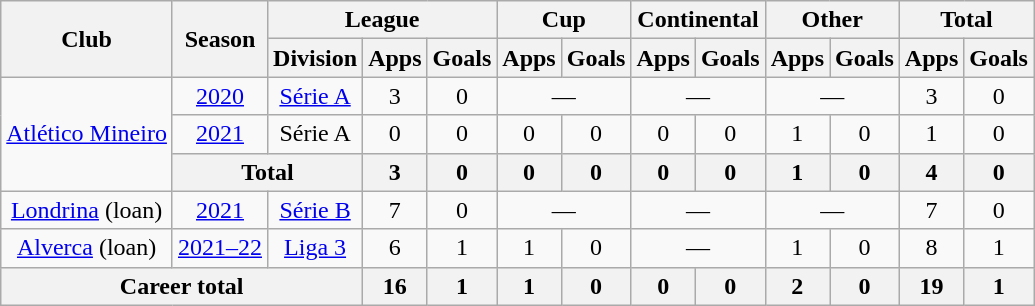<table class="wikitable" style="text-align: center;">
<tr>
<th rowspan="2">Club</th>
<th rowspan="2">Season</th>
<th colspan="3">League</th>
<th colspan="2">Cup</th>
<th colspan="2">Continental</th>
<th colspan="2">Other</th>
<th colspan="2">Total</th>
</tr>
<tr>
<th>Division</th>
<th>Apps</th>
<th>Goals</th>
<th>Apps</th>
<th>Goals</th>
<th>Apps</th>
<th>Goals</th>
<th>Apps</th>
<th>Goals</th>
<th>Apps</th>
<th>Goals</th>
</tr>
<tr>
<td rowspan=3><a href='#'>Atlético Mineiro</a></td>
<td><a href='#'>2020</a></td>
<td><a href='#'>Série A</a></td>
<td>3</td>
<td>0</td>
<td colspan="2">—</td>
<td colspan="2">—</td>
<td colspan="2">—</td>
<td>3</td>
<td>0</td>
</tr>
<tr>
<td><a href='#'>2021</a></td>
<td>Série A</td>
<td>0</td>
<td>0</td>
<td>0</td>
<td>0</td>
<td>0</td>
<td>0</td>
<td>1</td>
<td>0</td>
<td>1</td>
<td>0</td>
</tr>
<tr>
<th colspan="2">Total</th>
<th>3</th>
<th>0</th>
<th>0</th>
<th>0</th>
<th>0</th>
<th>0</th>
<th>1</th>
<th>0</th>
<th>4</th>
<th>0</th>
</tr>
<tr>
<td><a href='#'>Londrina</a> (loan)</td>
<td><a href='#'>2021</a></td>
<td><a href='#'>Série B</a></td>
<td>7</td>
<td>0</td>
<td colspan="2">—</td>
<td colspan="2">—</td>
<td colspan="2">—</td>
<td>7</td>
<td>0</td>
</tr>
<tr>
<td><a href='#'>Alverca</a> (loan)</td>
<td><a href='#'>2021–22</a></td>
<td><a href='#'>Liga 3</a></td>
<td>6</td>
<td>1</td>
<td>1</td>
<td>0</td>
<td colspan="2">—</td>
<td>1</td>
<td>0</td>
<td>8</td>
<td>1</td>
</tr>
<tr>
<th colspan="3">Career total</th>
<th>16</th>
<th>1</th>
<th>1</th>
<th>0</th>
<th>0</th>
<th>0</th>
<th>2</th>
<th>0</th>
<th>19</th>
<th>1</th>
</tr>
</table>
